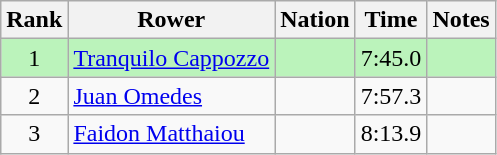<table class="wikitable sortable" style="text-align:center">
<tr>
<th>Rank</th>
<th>Rower</th>
<th>Nation</th>
<th>Time</th>
<th>Notes</th>
</tr>
<tr bgcolor=bbf3bb>
<td>1</td>
<td align=left><a href='#'>Tranquilo Cappozzo</a></td>
<td align=left></td>
<td>7:45.0</td>
<td></td>
</tr>
<tr>
<td>2</td>
<td align=left><a href='#'>Juan Omedes</a></td>
<td align=left></td>
<td>7:57.3</td>
<td></td>
</tr>
<tr>
<td>3</td>
<td align=left><a href='#'>Faidon Matthaiou</a></td>
<td align=left></td>
<td>8:13.9</td>
<td></td>
</tr>
</table>
